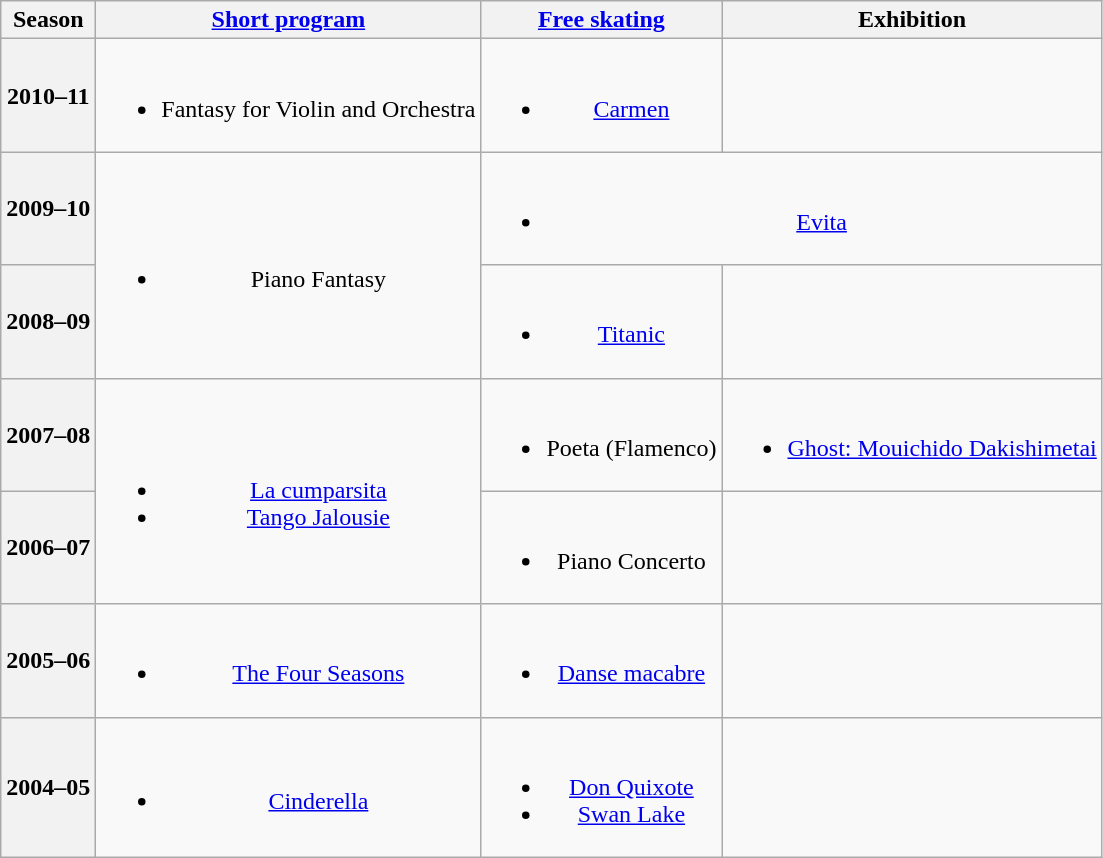<table class=wikitable style=text-align:center>
<tr>
<th>Season</th>
<th><a href='#'>Short program</a></th>
<th><a href='#'>Free skating</a></th>
<th>Exhibition</th>
</tr>
<tr>
<th>2010–11 <br> </th>
<td><br><ul><li>Fantasy for Violin and Orchestra</li></ul></td>
<td><br><ul><li><a href='#'>Carmen</a> <br></li></ul></td>
<td></td>
</tr>
<tr>
<th>2009–10</th>
<td rowspan=2><br><ul><li>Piano Fantasy</li></ul></td>
<td colspan=2><br><ul><li><a href='#'>Evita</a></li></ul></td>
</tr>
<tr>
<th>2008–09</th>
<td><br><ul><li><a href='#'>Titanic</a> <br></li></ul></td>
<td></td>
</tr>
<tr>
<th>2007–08 <br> </th>
<td rowspan=2><br><ul><li><a href='#'>La cumparsita</a> <br></li><li><a href='#'>Tango Jalousie</a> <br></li></ul></td>
<td><br><ul><li>Poeta (Flamenco) <br></li></ul></td>
<td><br><ul><li><a href='#'>Ghost: Mouichido Dakishimetai</a> <br></li></ul></td>
</tr>
<tr>
<th>2006–07 <br> </th>
<td><br><ul><li>Piano Concerto <br></li></ul></td>
<td></td>
</tr>
<tr>
<th>2005–06</th>
<td><br><ul><li><a href='#'>The Four Seasons</a> <br></li></ul></td>
<td><br><ul><li><a href='#'>Danse macabre</a> <br></li></ul></td>
<td></td>
</tr>
<tr>
<th>2004–05 <br> </th>
<td><br><ul><li><a href='#'>Cinderella</a> <br></li></ul></td>
<td><br><ul><li><a href='#'>Don Quixote</a> <br></li><li><a href='#'>Swan Lake</a> <br></li></ul></td>
<td></td>
</tr>
</table>
